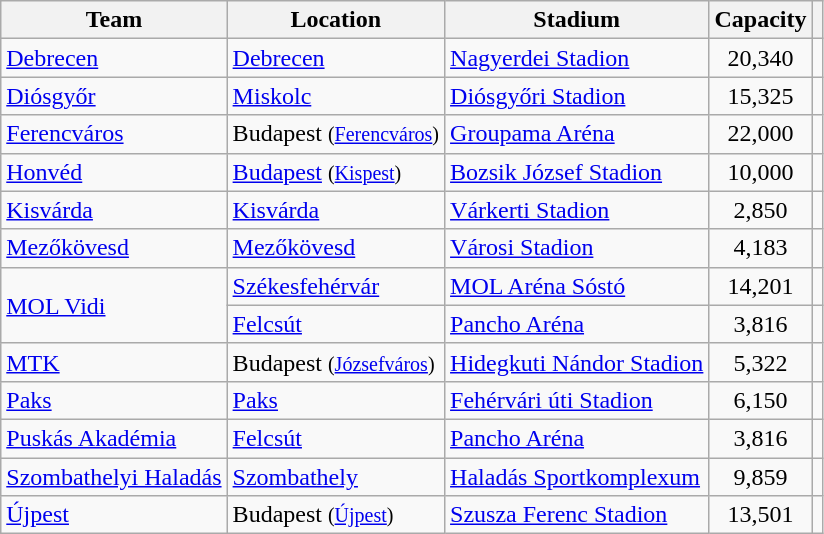<table class="wikitable sortable">
<tr>
<th>Team</th>
<th>Location</th>
<th>Stadium</th>
<th>Capacity</th>
<th></th>
</tr>
<tr>
<td><a href='#'>Debrecen</a></td>
<td><a href='#'>Debrecen</a></td>
<td><a href='#'>Nagyerdei Stadion</a></td>
<td align="center">20,340</td>
<td align=center></td>
</tr>
<tr>
<td><a href='#'>Diósgyőr</a></td>
<td><a href='#'>Miskolc</a></td>
<td><a href='#'>Diósgyőri Stadion</a></td>
<td align="center">15,325</td>
<td align=center></td>
</tr>
<tr>
<td><a href='#'>Ferencváros</a></td>
<td>Budapest <small>(<a href='#'>Ferencváros</a>)</small></td>
<td><a href='#'>Groupama Aréna</a></td>
<td align="center">22,000</td>
<td align=center></td>
</tr>
<tr>
<td><a href='#'>Honvéd</a></td>
<td><a href='#'>Budapest</a> <small>(<a href='#'>Kispest</a>)</small></td>
<td><a href='#'>Bozsik József Stadion</a></td>
<td align="center">10,000</td>
<td align=center></td>
</tr>
<tr>
<td><a href='#'>Kisvárda</a></td>
<td><a href='#'>Kisvárda</a></td>
<td><a href='#'>Várkerti Stadion</a></td>
<td align="center">2,850</td>
<td align=center></td>
</tr>
<tr>
<td><a href='#'>Mezőkövesd</a></td>
<td><a href='#'>Mezőkövesd</a></td>
<td><a href='#'>Városi Stadion</a></td>
<td align="center">4,183</td>
<td align=center></td>
</tr>
<tr>
<td rowspan=2><a href='#'>MOL Vidi</a></td>
<td><a href='#'>Székesfehérvár</a></td>
<td><a href='#'>MOL Aréna Sóstó</a></td>
<td align="center">14,201</td>
<td align=center></td>
</tr>
<tr>
<td><a href='#'>Felcsút</a></td>
<td><a href='#'>Pancho Aréna</a></td>
<td align="center">3,816</td>
<td align=center></td>
</tr>
<tr>
<td><a href='#'>MTK</a></td>
<td>Budapest <small>(<a href='#'>Józsefváros</a>)</small></td>
<td><a href='#'>Hidegkuti Nándor Stadion</a></td>
<td align="center">5,322</td>
<td align=center></td>
</tr>
<tr>
<td><a href='#'>Paks</a></td>
<td><a href='#'>Paks</a></td>
<td><a href='#'>Fehérvári úti Stadion</a></td>
<td align="center">6,150</td>
<td align=center></td>
</tr>
<tr>
<td><a href='#'>Puskás Akadémia</a></td>
<td><a href='#'>Felcsút</a></td>
<td><a href='#'>Pancho Aréna</a></td>
<td align="center">3,816</td>
<td align=center></td>
</tr>
<tr>
<td><a href='#'>Szombathelyi Haladás</a></td>
<td><a href='#'>Szombathely</a></td>
<td><a href='#'>Haladás Sportkomplexum</a></td>
<td align="center">9,859</td>
<td align=center></td>
</tr>
<tr>
<td><a href='#'>Újpest</a></td>
<td>Budapest <small>(<a href='#'>Újpest</a>)</small></td>
<td><a href='#'>Szusza Ferenc Stadion</a></td>
<td align="center">13,501</td>
<td align=center></td>
</tr>
</table>
